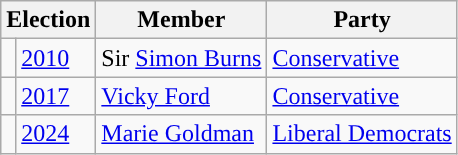<table class="wikitable">
<tr>
<th colspan="2">Election</th>
<th>Member</th>
<th>Party</th>
</tr>
<tr>
<td style="color:inherit;background-color: "></td>
<td><a href='#'>2010</a></td>
<td>Sir <a href='#'>Simon Burns</a></td>
<td><a href='#'>Conservative</a></td>
</tr>
<tr>
<td style="color:inherit;background-color: "></td>
<td><a href='#'>2017</a></td>
<td><a href='#'>Vicky Ford</a></td>
<td><a href='#'>Conservative</a></td>
</tr>
<tr>
<td style="color:inherit;background-color: "></td>
<td><a href='#'>2024</a></td>
<td><a href='#'>Marie Goldman</a></td>
<td><a href='#'>Liberal Democrats</a></td>
</tr>
</table>
